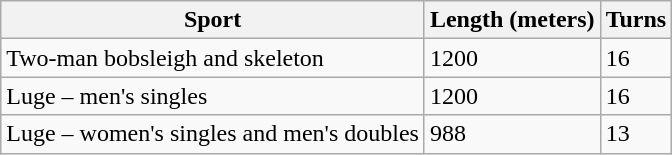<table class="wikitable">
<tr>
<th>Sport</th>
<th>Length (meters)</th>
<th>Turns</th>
</tr>
<tr>
<td>Two-man bobsleigh and skeleton</td>
<td>1200</td>
<td>16</td>
</tr>
<tr>
<td>Luge – men's singles</td>
<td>1200</td>
<td>16</td>
</tr>
<tr>
<td>Luge – women's singles and men's doubles</td>
<td>988</td>
<td>13</td>
</tr>
</table>
